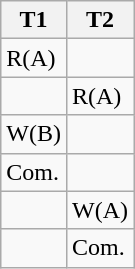<table class="wikitable">
<tr>
<th>T1</th>
<th>T2</th>
</tr>
<tr>
<td>R(A)</td>
<td></td>
</tr>
<tr>
<td></td>
<td>R(A)</td>
</tr>
<tr>
<td>W(B)</td>
<td></td>
</tr>
<tr>
<td>Com.</td>
<td></td>
</tr>
<tr>
<td></td>
<td>W(A)</td>
</tr>
<tr>
<td></td>
<td>Com.</td>
</tr>
</table>
